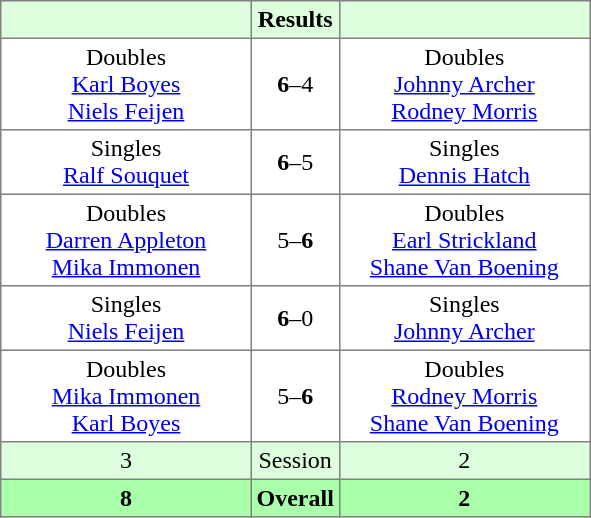<table border="1" cellpadding="3" style="border-collapse: collapse;">
<tr bgcolor="#ddffdd">
<th width="160"></th>
<th>Results</th>
<th width="160"></th>
</tr>
<tr>
<td align="center">Doubles<br><a href='#'>Karl Boyes</a><br><a href='#'>Niels Feijen</a></td>
<td align="center"><strong>6</strong>–4</td>
<td align="center">Doubles<br><a href='#'>Johnny Archer</a><br><a href='#'>Rodney Morris</a></td>
</tr>
<tr>
<td align="center">Singles<br><a href='#'>Ralf Souquet</a></td>
<td align="center"><strong>6</strong>–5</td>
<td align="center">Singles<br><a href='#'>Dennis Hatch</a></td>
</tr>
<tr>
<td align="center">Doubles<br><a href='#'>Darren Appleton</a><br><a href='#'>Mika Immonen</a></td>
<td align="center">5–<strong>6</strong></td>
<td align="center">Doubles<br><a href='#'>Earl Strickland</a><br><a href='#'>Shane Van Boening</a></td>
</tr>
<tr>
<td align="center">Singles<br><a href='#'>Niels Feijen</a></td>
<td align="center"><strong>6</strong>–0</td>
<td align="center">Singles<br><a href='#'>Johnny Archer</a></td>
</tr>
<tr>
<td align="center">Doubles<br><a href='#'>Mika Immonen</a><br><a href='#'>Karl Boyes</a></td>
<td align="center">5–<strong>6</strong></td>
<td align="center">Doubles<br><a href='#'>Rodney Morris</a><br><a href='#'>Shane Van Boening</a></td>
</tr>
<tr bgcolor="#ddffdd">
<td align="center">3</td>
<td align="center">Session</td>
<td align="center">2</td>
</tr>
<tr bgcolor="#aaffaa">
<th align="center">8</th>
<th align="center">Overall</th>
<th align="center">2</th>
</tr>
</table>
